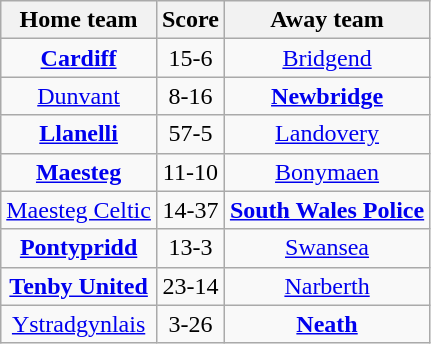<table class="wikitable" style="text-align: center">
<tr>
<th>Home team</th>
<th>Score</th>
<th>Away team</th>
</tr>
<tr>
<td><strong><a href='#'>Cardiff</a></strong></td>
<td>15-6</td>
<td><a href='#'>Bridgend</a></td>
</tr>
<tr>
<td><a href='#'>Dunvant</a></td>
<td>8-16</td>
<td><strong><a href='#'>Newbridge</a></strong></td>
</tr>
<tr>
<td><strong><a href='#'>Llanelli</a></strong></td>
<td>57-5</td>
<td><a href='#'>Landovery</a></td>
</tr>
<tr>
<td><strong><a href='#'>Maesteg</a></strong></td>
<td>11-10</td>
<td><a href='#'>Bonymaen</a></td>
</tr>
<tr>
<td><a href='#'>Maesteg Celtic</a></td>
<td>14-37</td>
<td><strong><a href='#'>South Wales Police</a></strong></td>
</tr>
<tr>
<td><strong><a href='#'>Pontypridd</a></strong></td>
<td>13-3</td>
<td><a href='#'>Swansea</a></td>
</tr>
<tr>
<td><strong><a href='#'>Tenby United</a></strong></td>
<td>23-14</td>
<td><a href='#'>Narberth</a></td>
</tr>
<tr>
<td><a href='#'>Ystradgynlais</a></td>
<td>3-26</td>
<td><strong><a href='#'>Neath</a></strong></td>
</tr>
</table>
